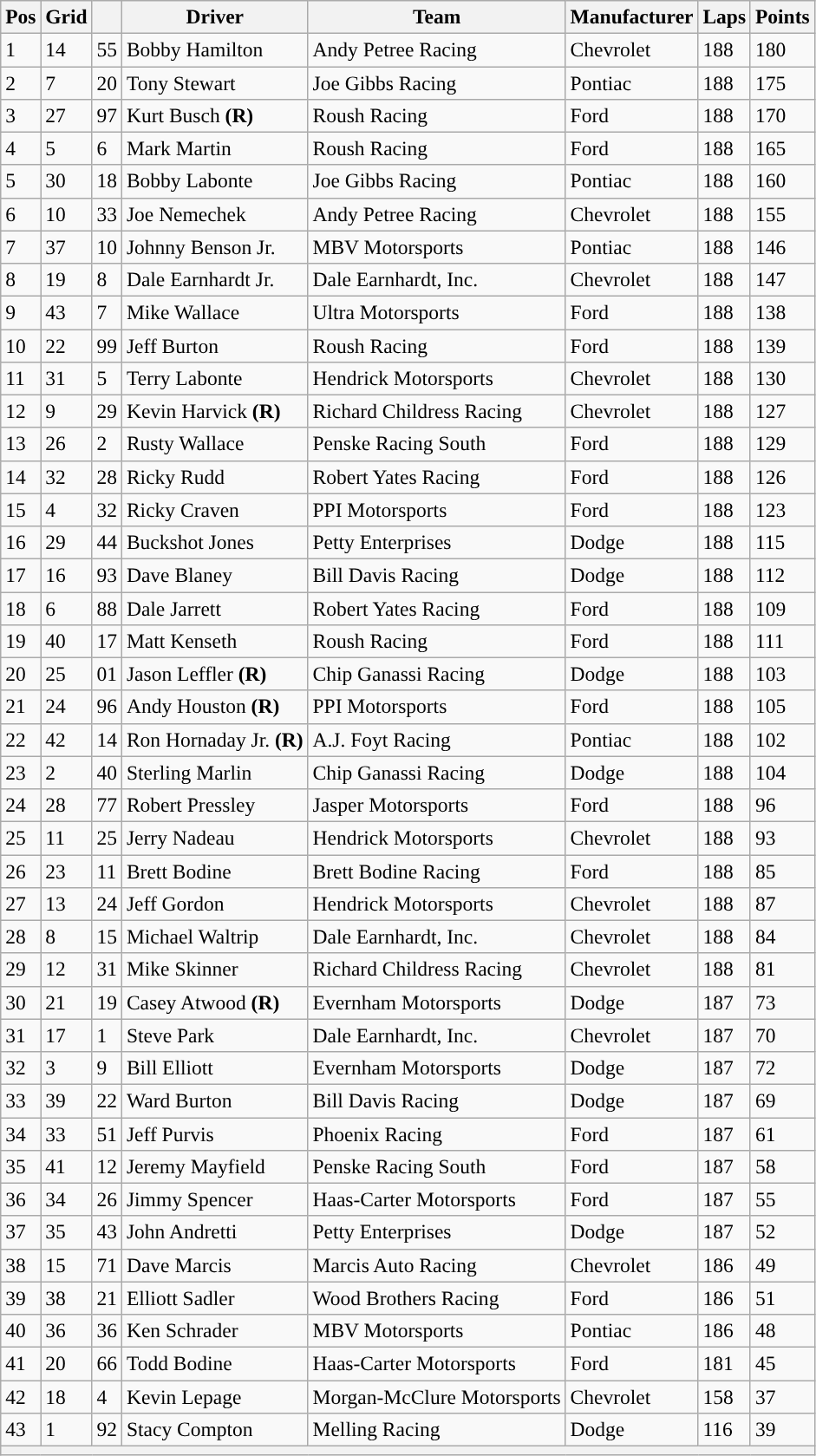<table class="wikitable" style="font-size:98%">
<tr>
<th>Pos</th>
<th>Grid</th>
<th></th>
<th>Driver</th>
<th>Team</th>
<th>Manufacturer</th>
<th>Laps</th>
<th>Points</th>
</tr>
<tr>
<td>1</td>
<td>14</td>
<td>55</td>
<td>Bobby Hamilton</td>
<td>Andy Petree Racing</td>
<td>Chevrolet</td>
<td>188</td>
<td>180</td>
</tr>
<tr>
<td>2</td>
<td>7</td>
<td>20</td>
<td>Tony Stewart</td>
<td>Joe Gibbs Racing</td>
<td>Pontiac</td>
<td>188</td>
<td>175</td>
</tr>
<tr>
<td>3</td>
<td>27</td>
<td>97</td>
<td>Kurt Busch <strong>(R)</strong></td>
<td>Roush Racing</td>
<td>Ford</td>
<td>188</td>
<td>170</td>
</tr>
<tr>
<td>4</td>
<td>5</td>
<td>6</td>
<td>Mark Martin</td>
<td>Roush Racing</td>
<td>Ford</td>
<td>188</td>
<td>165</td>
</tr>
<tr>
<td>5</td>
<td>30</td>
<td>18</td>
<td>Bobby Labonte</td>
<td>Joe Gibbs Racing</td>
<td>Pontiac</td>
<td>188</td>
<td>160</td>
</tr>
<tr>
<td>6</td>
<td>10</td>
<td>33</td>
<td>Joe Nemechek</td>
<td>Andy Petree Racing</td>
<td>Chevrolet</td>
<td>188</td>
<td>155</td>
</tr>
<tr>
<td>7</td>
<td>37</td>
<td>10</td>
<td>Johnny Benson Jr.</td>
<td>MBV Motorsports</td>
<td>Pontiac</td>
<td>188</td>
<td>146</td>
</tr>
<tr>
<td>8</td>
<td>19</td>
<td>8</td>
<td>Dale Earnhardt Jr.</td>
<td>Dale Earnhardt, Inc.</td>
<td>Chevrolet</td>
<td>188</td>
<td>147</td>
</tr>
<tr>
<td>9</td>
<td>43</td>
<td>7</td>
<td>Mike Wallace</td>
<td>Ultra Motorsports</td>
<td>Ford</td>
<td>188</td>
<td>138</td>
</tr>
<tr>
<td>10</td>
<td>22</td>
<td>99</td>
<td>Jeff Burton</td>
<td>Roush Racing</td>
<td>Ford</td>
<td>188</td>
<td>139</td>
</tr>
<tr>
<td>11</td>
<td>31</td>
<td>5</td>
<td>Terry Labonte</td>
<td>Hendrick Motorsports</td>
<td>Chevrolet</td>
<td>188</td>
<td>130</td>
</tr>
<tr>
<td>12</td>
<td>9</td>
<td>29</td>
<td>Kevin Harvick <strong>(R)</strong></td>
<td>Richard Childress Racing</td>
<td>Chevrolet</td>
<td>188</td>
<td>127</td>
</tr>
<tr>
<td>13</td>
<td>26</td>
<td>2</td>
<td>Rusty Wallace</td>
<td>Penske Racing South</td>
<td>Ford</td>
<td>188</td>
<td>129</td>
</tr>
<tr>
<td>14</td>
<td>32</td>
<td>28</td>
<td>Ricky Rudd</td>
<td>Robert Yates Racing</td>
<td>Ford</td>
<td>188</td>
<td>126</td>
</tr>
<tr>
<td>15</td>
<td>4</td>
<td>32</td>
<td>Ricky Craven</td>
<td>PPI Motorsports</td>
<td>Ford</td>
<td>188</td>
<td>123</td>
</tr>
<tr>
<td>16</td>
<td>29</td>
<td>44</td>
<td>Buckshot Jones</td>
<td>Petty Enterprises</td>
<td>Dodge</td>
<td>188</td>
<td>115</td>
</tr>
<tr>
<td>17</td>
<td>16</td>
<td>93</td>
<td>Dave Blaney</td>
<td>Bill Davis Racing</td>
<td>Dodge</td>
<td>188</td>
<td>112</td>
</tr>
<tr>
<td>18</td>
<td>6</td>
<td>88</td>
<td>Dale Jarrett</td>
<td>Robert Yates Racing</td>
<td>Ford</td>
<td>188</td>
<td>109</td>
</tr>
<tr>
<td>19</td>
<td>40</td>
<td>17</td>
<td>Matt Kenseth</td>
<td>Roush Racing</td>
<td>Ford</td>
<td>188</td>
<td>111</td>
</tr>
<tr>
<td>20</td>
<td>25</td>
<td>01</td>
<td>Jason Leffler <strong>(R)</strong></td>
<td>Chip Ganassi Racing</td>
<td>Dodge</td>
<td>188</td>
<td>103</td>
</tr>
<tr>
<td>21</td>
<td>24</td>
<td>96</td>
<td>Andy Houston <strong>(R)</strong></td>
<td>PPI Motorsports</td>
<td>Ford</td>
<td>188</td>
<td>105</td>
</tr>
<tr>
<td>22</td>
<td>42</td>
<td>14</td>
<td>Ron Hornaday Jr. <strong>(R)</strong></td>
<td>A.J. Foyt Racing</td>
<td>Pontiac</td>
<td>188</td>
<td>102</td>
</tr>
<tr>
<td>23</td>
<td>2</td>
<td>40</td>
<td>Sterling Marlin</td>
<td>Chip Ganassi Racing</td>
<td>Dodge</td>
<td>188</td>
<td>104</td>
</tr>
<tr>
<td>24</td>
<td>28</td>
<td>77</td>
<td>Robert Pressley</td>
<td>Jasper Motorsports</td>
<td>Ford</td>
<td>188</td>
<td>96</td>
</tr>
<tr>
<td>25</td>
<td>11</td>
<td>25</td>
<td>Jerry Nadeau</td>
<td>Hendrick Motorsports</td>
<td>Chevrolet</td>
<td>188</td>
<td>93</td>
</tr>
<tr>
<td>26</td>
<td>23</td>
<td>11</td>
<td>Brett Bodine</td>
<td>Brett Bodine Racing</td>
<td>Ford</td>
<td>188</td>
<td>85</td>
</tr>
<tr>
<td>27</td>
<td>13</td>
<td>24</td>
<td>Jeff Gordon</td>
<td>Hendrick Motorsports</td>
<td>Chevrolet</td>
<td>188</td>
<td>87</td>
</tr>
<tr>
<td>28</td>
<td>8</td>
<td>15</td>
<td>Michael Waltrip</td>
<td>Dale Earnhardt, Inc.</td>
<td>Chevrolet</td>
<td>188</td>
<td>84</td>
</tr>
<tr>
<td>29</td>
<td>12</td>
<td>31</td>
<td>Mike Skinner</td>
<td>Richard Childress Racing</td>
<td>Chevrolet</td>
<td>188</td>
<td>81</td>
</tr>
<tr>
<td>30</td>
<td>21</td>
<td>19</td>
<td>Casey Atwood <strong>(R)</strong></td>
<td>Evernham Motorsports</td>
<td>Dodge</td>
<td>187</td>
<td>73</td>
</tr>
<tr>
<td>31</td>
<td>17</td>
<td>1</td>
<td>Steve Park</td>
<td>Dale Earnhardt, Inc.</td>
<td>Chevrolet</td>
<td>187</td>
<td>70</td>
</tr>
<tr>
<td>32</td>
<td>3</td>
<td>9</td>
<td>Bill Elliott</td>
<td>Evernham Motorsports</td>
<td>Dodge</td>
<td>187</td>
<td>72</td>
</tr>
<tr>
<td>33</td>
<td>39</td>
<td>22</td>
<td>Ward Burton</td>
<td>Bill Davis Racing</td>
<td>Dodge</td>
<td>187</td>
<td>69</td>
</tr>
<tr>
<td>34</td>
<td>33</td>
<td>51</td>
<td>Jeff Purvis</td>
<td>Phoenix Racing</td>
<td>Ford</td>
<td>187</td>
<td>61</td>
</tr>
<tr>
<td>35</td>
<td>41</td>
<td>12</td>
<td>Jeremy Mayfield</td>
<td>Penske Racing South</td>
<td>Ford</td>
<td>187</td>
<td>58</td>
</tr>
<tr>
<td>36</td>
<td>34</td>
<td>26</td>
<td>Jimmy Spencer</td>
<td>Haas-Carter Motorsports</td>
<td>Ford</td>
<td>187</td>
<td>55</td>
</tr>
<tr>
<td>37</td>
<td>35</td>
<td>43</td>
<td>John Andretti</td>
<td>Petty Enterprises</td>
<td>Dodge</td>
<td>187</td>
<td>52</td>
</tr>
<tr>
<td>38</td>
<td>15</td>
<td>71</td>
<td>Dave Marcis</td>
<td>Marcis Auto Racing</td>
<td>Chevrolet</td>
<td>186</td>
<td>49</td>
</tr>
<tr>
<td>39</td>
<td>38</td>
<td>21</td>
<td>Elliott Sadler</td>
<td>Wood Brothers Racing</td>
<td>Ford</td>
<td>186</td>
<td>51</td>
</tr>
<tr>
<td>40</td>
<td>36</td>
<td>36</td>
<td>Ken Schrader</td>
<td>MBV Motorsports</td>
<td>Pontiac</td>
<td>186</td>
<td>48</td>
</tr>
<tr>
<td>41</td>
<td>20</td>
<td>66</td>
<td>Todd Bodine</td>
<td>Haas-Carter Motorsports</td>
<td>Ford</td>
<td>181</td>
<td>45</td>
</tr>
<tr>
<td>42</td>
<td>18</td>
<td>4</td>
<td>Kevin Lepage</td>
<td>Morgan-McClure Motorsports</td>
<td>Chevrolet</td>
<td>158</td>
<td>37</td>
</tr>
<tr>
<td>43</td>
<td>1</td>
<td>92</td>
<td>Stacy Compton</td>
<td>Melling Racing</td>
<td>Dodge</td>
<td>116</td>
<td>39</td>
</tr>
<tr>
<th colspan="8"></th>
</tr>
</table>
